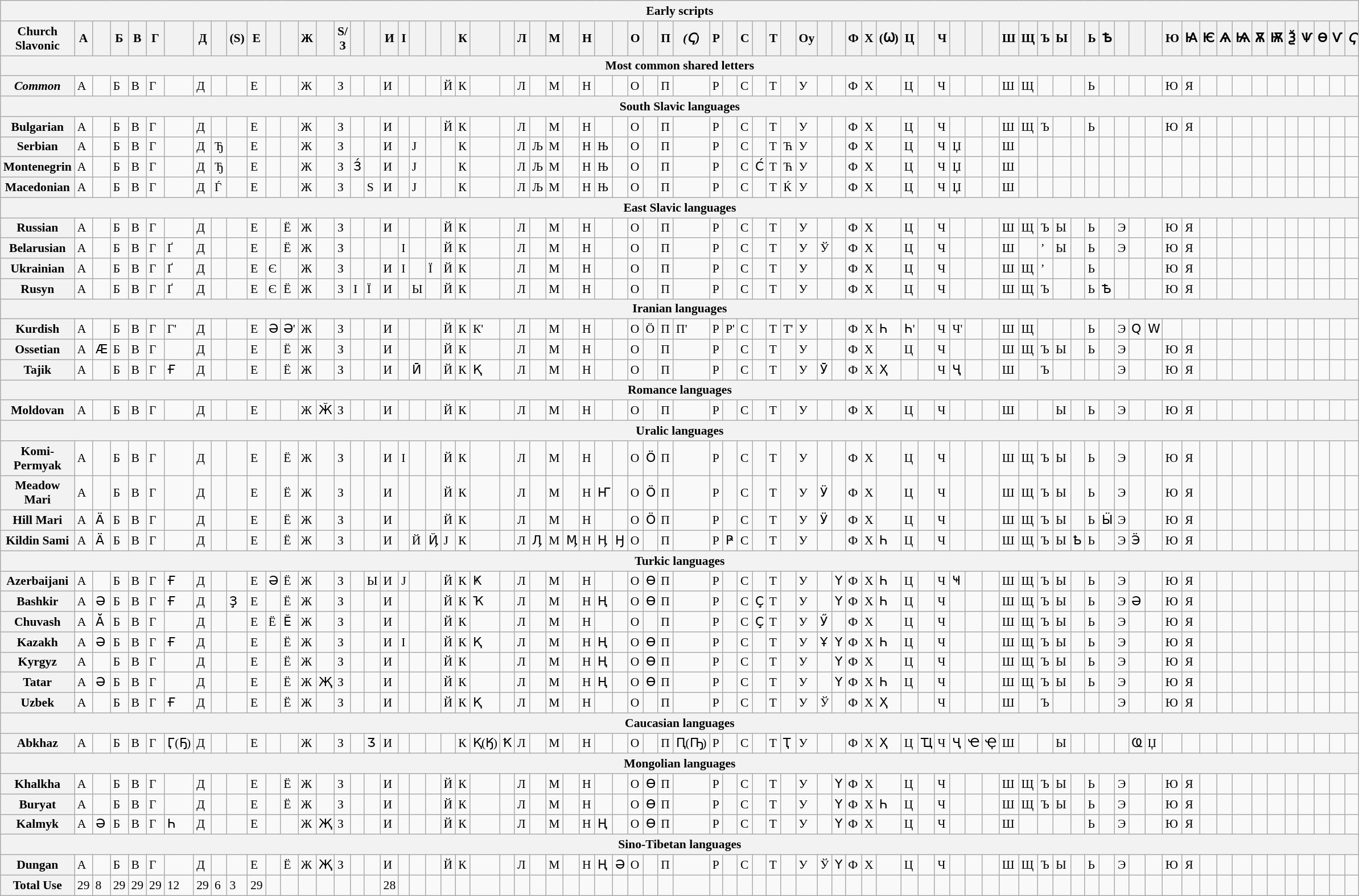<table class="wikitable" style="text-align: left; empty-cells: hide; font-size: 0.9em">
<tr>
<th colspan="77" style="text-align: center">Early scripts</th>
</tr>
<tr>
<th>Church Slavonic</th>
<th>А</th>
<th></th>
<th>Б</th>
<th>В</th>
<th>Г</th>
<th></th>
<th>Д</th>
<th></th>
<th>(Ѕ)</th>
<th>Е</th>
<th></th>
<th></th>
<th>Ж</th>
<th></th>
<th>Ѕ/З</th>
<th></th>
<th></th>
<th>И</th>
<th>І</th>
<th></th>
<th></th>
<th></th>
<th>К</th>
<th></th>
<th></th>
<th>Л</th>
<th></th>
<th>М</th>
<th></th>
<th>Н</th>
<th></th>
<th></th>
<th>О</th>
<th></th>
<th>П</th>
<th><em>(Ҁ)</em></th>
<th>Р</th>
<th></th>
<th>С</th>
<th></th>
<th>Т</th>
<th></th>
<th>Оу</th>
<th></th>
<th></th>
<th>Ф</th>
<th>Х</th>
<th>(Ѡ)</th>
<th>Ц</th>
<th></th>
<th>Ч</th>
<th></th>
<th></th>
<th></th>
<th>Ш</th>
<th>Щ</th>
<th>Ъ</th>
<th>Ы</th>
<th></th>
<th>Ь</th>
<th>Ѣ</th>
<th></th>
<th></th>
<th></th>
<th>Ю</th>
<th>Ꙗ</th>
<th>Ѥ</th>
<th>Ѧ</th>
<th>Ѩ</th>
<th>Ѫ</th>
<th>Ѭ</th>
<th><strong>Ѯ</strong></th>
<th>Ѱ</th>
<th>Ѳ</th>
<th>Ѵ</th>
<th><em>Ҁ</em></th>
</tr>
<tr>
<th colspan="77" style="text-align: center">Most common shared letters</th>
</tr>
<tr>
<th><em>Common</em></th>
<td>А</td>
<td> </td>
<td>Б</td>
<td>В</td>
<td>Г</td>
<td> </td>
<td>Д</td>
<td> </td>
<td> </td>
<td>Е</td>
<td> </td>
<td> </td>
<td>Ж</td>
<td> </td>
<td>З</td>
<td></td>
<td> </td>
<td>И</td>
<td> </td>
<td> </td>
<td> </td>
<td>Й</td>
<td>К</td>
<td> </td>
<td></td>
<td>Л</td>
<td> </td>
<td>М</td>
<td> </td>
<td>Н</td>
<td> </td>
<td> </td>
<td>О</td>
<td> </td>
<td>П</td>
<td> </td>
<td>Р</td>
<td> </td>
<td>С</td>
<td> </td>
<td>Т</td>
<td> </td>
<td>У</td>
<td> </td>
<td> </td>
<td>Ф</td>
<td>Х</td>
<td> </td>
<td>Ц</td>
<td> </td>
<td>Ч</td>
<td> </td>
<td></td>
<td></td>
<td>Ш</td>
<td>Щ</td>
<td> </td>
<td> </td>
<td></td>
<td>Ь</td>
<td> </td>
<td> </td>
<td> </td>
<td></td>
<td>Ю</td>
<td>Я</td>
<td></td>
<td></td>
<td></td>
<td></td>
<td></td>
<td></td>
<td></td>
<td></td>
<td></td>
<td></td>
</tr>
<tr>
<th colspan="77" style="text-align: center">South Slavic languages</th>
</tr>
<tr>
<th>Bulgarian</th>
<td>А</td>
<td> </td>
<td>Б</td>
<td>В</td>
<td>Г</td>
<td> </td>
<td>Д</td>
<td></td>
<td></td>
<td>Е</td>
<td> </td>
<td> </td>
<td>Ж</td>
<td> </td>
<td>З</td>
<td></td>
<td> </td>
<td>И</td>
<td> </td>
<td> </td>
<td> </td>
<td>Й</td>
<td>К</td>
<td> </td>
<td></td>
<td>Л</td>
<td> </td>
<td>М</td>
<td> </td>
<td>Н</td>
<td> </td>
<td> </td>
<td>О</td>
<td> </td>
<td>П</td>
<td> </td>
<td>Р</td>
<td> </td>
<td>С</td>
<td> </td>
<td>Т</td>
<td> </td>
<td>У</td>
<td> </td>
<td> </td>
<td>Ф</td>
<td>Х</td>
<td> </td>
<td>Ц</td>
<td> </td>
<td>Ч</td>
<td> </td>
<td></td>
<td></td>
<td>Ш</td>
<td>Щ</td>
<td>Ъ</td>
<td> </td>
<td></td>
<td>Ь</td>
<td> </td>
<td> </td>
<td> </td>
<td></td>
<td>Ю</td>
<td>Я</td>
<td></td>
<td></td>
<td></td>
<td></td>
<td></td>
<td></td>
<td></td>
<td></td>
<td></td>
<td></td>
</tr>
<tr>
<th>Serbian</th>
<td>А</td>
<td> </td>
<td>Б</td>
<td>В</td>
<td>Г</td>
<td> </td>
<td>Д</td>
<td>Ђ</td>
<td> </td>
<td>Е</td>
<td> </td>
<td> </td>
<td>Ж</td>
<td> </td>
<td>З</td>
<td></td>
<td> </td>
<td>И</td>
<td> </td>
<td>Ј</td>
<td> </td>
<td> </td>
<td>К</td>
<td> </td>
<td></td>
<td>Л</td>
<td>Љ</td>
<td>М</td>
<td> </td>
<td>Н</td>
<td>Њ</td>
<td> </td>
<td>О</td>
<td> </td>
<td>П</td>
<td> </td>
<td>Р</td>
<td> </td>
<td>С</td>
<td> </td>
<td>Т</td>
<td>Ћ</td>
<td>У</td>
<td> </td>
<td> </td>
<td>Ф</td>
<td>Х</td>
<td> </td>
<td>Ц</td>
<td> </td>
<td>Ч</td>
<td>Џ</td>
<td></td>
<td></td>
<td>Ш</td>
<td></td>
<td></td>
<td></td>
<td></td>
<td></td>
<td></td>
<td></td>
<td></td>
<td></td>
<td></td>
<td></td>
<td></td>
<td></td>
<td></td>
<td></td>
<td></td>
<td></td>
<td></td>
<td></td>
<td></td>
<td></td>
</tr>
<tr>
<th>Montenegrin</th>
<td>А</td>
<td> </td>
<td>Б</td>
<td>В</td>
<td>Г</td>
<td> </td>
<td>Д</td>
<td>Ђ</td>
<td> </td>
<td>Е</td>
<td> </td>
<td> </td>
<td>Ж</td>
<td> </td>
<td>З</td>
<td>З́</td>
<td> </td>
<td>И</td>
<td> </td>
<td>Ј</td>
<td> </td>
<td> </td>
<td>К</td>
<td> </td>
<td></td>
<td>Л</td>
<td>Љ</td>
<td>М</td>
<td> </td>
<td>Н</td>
<td>Њ</td>
<td> </td>
<td>О</td>
<td> </td>
<td>П</td>
<td> </td>
<td>Р</td>
<td> </td>
<td>С</td>
<td>С́</td>
<td>Т</td>
<td>Ћ</td>
<td>У</td>
<td> </td>
<td> </td>
<td>Ф</td>
<td>Х</td>
<td> </td>
<td>Ц</td>
<td> </td>
<td>Ч</td>
<td>Џ</td>
<td></td>
<td></td>
<td>Ш</td>
<td></td>
<td></td>
<td></td>
<td></td>
<td></td>
<td></td>
<td></td>
<td></td>
<td></td>
<td></td>
<td></td>
<td></td>
<td></td>
<td></td>
<td></td>
<td></td>
<td></td>
<td></td>
<td></td>
<td></td>
<td></td>
</tr>
<tr>
<th>Macedonian</th>
<td>А</td>
<td> </td>
<td>Б</td>
<td>В</td>
<td>Г</td>
<td> </td>
<td>Д</td>
<td>Ѓ</td>
<td> </td>
<td>Е</td>
<td> </td>
<td> </td>
<td>Ж</td>
<td> </td>
<td>З</td>
<td></td>
<td>Ѕ</td>
<td>И</td>
<td> </td>
<td>Ј</td>
<td> </td>
<td> </td>
<td>К</td>
<td> </td>
<td></td>
<td>Л</td>
<td>Љ</td>
<td>М</td>
<td> </td>
<td>Н</td>
<td>Њ</td>
<td> </td>
<td>О</td>
<td> </td>
<td>П</td>
<td> </td>
<td>Р</td>
<td> </td>
<td>С</td>
<td> </td>
<td>Т</td>
<td>Ќ</td>
<td>У</td>
<td> </td>
<td> </td>
<td>Ф</td>
<td>Х</td>
<td> </td>
<td>Ц</td>
<td> </td>
<td>Ч</td>
<td>Џ</td>
<td></td>
<td></td>
<td>Ш</td>
<td></td>
<td></td>
<td></td>
<td></td>
<td></td>
<td></td>
<td></td>
<td></td>
<td></td>
<td></td>
<td></td>
<td></td>
<td></td>
<td></td>
<td></td>
<td></td>
<td></td>
<td></td>
<td></td>
<td></td>
<td></td>
</tr>
<tr>
<th colspan="77" style="text-align: center">East Slavic languages</th>
</tr>
<tr>
<th>Russian</th>
<td>А</td>
<td> </td>
<td>Б</td>
<td>В</td>
<td>Г</td>
<td> </td>
<td>Д</td>
<td> </td>
<td> </td>
<td>Е</td>
<td> </td>
<td>Ё</td>
<td>Ж</td>
<td> </td>
<td>З</td>
<td></td>
<td> </td>
<td>И</td>
<td> </td>
<td> </td>
<td> </td>
<td>Й</td>
<td>К</td>
<td> </td>
<td></td>
<td>Л</td>
<td> </td>
<td>М</td>
<td> </td>
<td>Н</td>
<td> </td>
<td> </td>
<td>О</td>
<td> </td>
<td>П</td>
<td> </td>
<td>Р</td>
<td> </td>
<td>С</td>
<td> </td>
<td>Т</td>
<td> </td>
<td>У</td>
<td> </td>
<td> </td>
<td>Ф</td>
<td>Х</td>
<td> </td>
<td>Ц</td>
<td> </td>
<td>Ч</td>
<td> </td>
<td></td>
<td></td>
<td>Ш</td>
<td>Щ</td>
<td>Ъ</td>
<td>Ы</td>
<td></td>
<td>Ь</td>
<td> </td>
<td>Э</td>
<td> </td>
<td></td>
<td>Ю</td>
<td>Я</td>
<td></td>
<td></td>
<td></td>
<td></td>
<td></td>
<td></td>
<td></td>
<td></td>
<td></td>
<td></td>
</tr>
<tr>
<th>Belarusian</th>
<td>А</td>
<td> </td>
<td>Б</td>
<td>В</td>
<td>Г</td>
<td>Ґ</td>
<td>Д</td>
<td> </td>
<td> </td>
<td>Е</td>
<td> </td>
<td>Ё</td>
<td>Ж</td>
<td> </td>
<td>З</td>
<td></td>
<td> </td>
<td> </td>
<td>І</td>
<td> </td>
<td> </td>
<td>Й</td>
<td>К</td>
<td> </td>
<td></td>
<td>Л</td>
<td> </td>
<td>М</td>
<td> </td>
<td>Н</td>
<td> </td>
<td> </td>
<td>О</td>
<td> </td>
<td>П</td>
<td> </td>
<td>Р</td>
<td> </td>
<td>С</td>
<td> </td>
<td>Т</td>
<td> </td>
<td>У</td>
<td>Ў</td>
<td> </td>
<td>Ф</td>
<td>Х</td>
<td> </td>
<td>Ц</td>
<td> </td>
<td>Ч</td>
<td> </td>
<td></td>
<td></td>
<td>Ш</td>
<td> </td>
<td>’</td>
<td>Ы</td>
<td></td>
<td>Ь</td>
<td> </td>
<td>Э</td>
<td> </td>
<td></td>
<td>Ю</td>
<td>Я</td>
<td></td>
<td></td>
<td></td>
<td></td>
<td></td>
<td></td>
<td></td>
<td></td>
<td></td>
<td></td>
</tr>
<tr>
<th>Ukrainian</th>
<td>А</td>
<td> </td>
<td>Б</td>
<td>В</td>
<td>Г</td>
<td>Ґ</td>
<td>Д</td>
<td> </td>
<td> </td>
<td>Е</td>
<td>Є</td>
<td> </td>
<td>Ж</td>
<td> </td>
<td>З</td>
<td></td>
<td> </td>
<td>И</td>
<td>І</td>
<td> </td>
<td>Ї</td>
<td>Й</td>
<td>К</td>
<td> </td>
<td></td>
<td>Л</td>
<td> </td>
<td>М</td>
<td> </td>
<td>Н</td>
<td> </td>
<td> </td>
<td>О</td>
<td> </td>
<td>П</td>
<td> </td>
<td>Р</td>
<td> </td>
<td>С</td>
<td> </td>
<td>Т</td>
<td> </td>
<td>У</td>
<td> </td>
<td> </td>
<td>Ф</td>
<td>Х</td>
<td> </td>
<td>Ц</td>
<td> </td>
<td>Ч</td>
<td> </td>
<td></td>
<td></td>
<td>Ш</td>
<td>Щ</td>
<td>’</td>
<td> </td>
<td></td>
<td>Ь</td>
<td> </td>
<td> </td>
<td> </td>
<td></td>
<td>Ю</td>
<td>Я</td>
<td></td>
<td></td>
<td></td>
<td></td>
<td></td>
<td></td>
<td></td>
<td></td>
<td></td>
<td></td>
</tr>
<tr>
<th>Rusyn</th>
<td>А</td>
<td> </td>
<td>Б</td>
<td>В</td>
<td>Г</td>
<td>Ґ</td>
<td>Д</td>
<td> </td>
<td> </td>
<td>Е</td>
<td>Є</td>
<td>Ё</td>
<td>Ж</td>
<td> </td>
<td>З</td>
<td>І</td>
<td>Ї</td>
<td>И</td>
<td> </td>
<td>Ы</td>
<td> </td>
<td>Й</td>
<td>К</td>
<td> </td>
<td></td>
<td>Л</td>
<td> </td>
<td>М</td>
<td> </td>
<td>Н</td>
<td> </td>
<td> </td>
<td>О</td>
<td> </td>
<td>П</td>
<td> </td>
<td>Р</td>
<td> </td>
<td>С</td>
<td> </td>
<td>Т</td>
<td> </td>
<td>У</td>
<td> </td>
<td> </td>
<td>Ф</td>
<td>Х</td>
<td> </td>
<td>Ц</td>
<td> </td>
<td>Ч</td>
<td> </td>
<td></td>
<td></td>
<td>Ш</td>
<td>Щ</td>
<td>Ъ</td>
<td> </td>
<td></td>
<td>Ь</td>
<td>Ѣ</td>
<td> </td>
<td> </td>
<td></td>
<td>Ю</td>
<td>Я</td>
<td></td>
<td></td>
<td></td>
<td></td>
<td></td>
<td></td>
<td></td>
<td></td>
<td></td>
<td></td>
</tr>
<tr>
<th colspan="77" style="text-align: center">Iranian languages</th>
</tr>
<tr>
<th>Kurdish</th>
<td>А</td>
<td> </td>
<td>Б</td>
<td>В</td>
<td>Г</td>
<td>Г'</td>
<td>Д</td>
<td> </td>
<td> </td>
<td>Е</td>
<td>Ә</td>
<td>Ә'</td>
<td>Ж</td>
<td> </td>
<td>З</td>
<td></td>
<td> </td>
<td>И</td>
<td> </td>
<td> </td>
<td> </td>
<td>Й</td>
<td>К</td>
<td>К'</td>
<td></td>
<td>Л</td>
<td> </td>
<td>М</td>
<td> </td>
<td>Н</td>
<td> </td>
<td> </td>
<td>О</td>
<td>Ö</td>
<td>П</td>
<td>П'</td>
<td>Р</td>
<td>Р'</td>
<td>С</td>
<td> </td>
<td>Т</td>
<td>Т'</td>
<td>У</td>
<td> </td>
<td> </td>
<td>Ф</td>
<td>Х</td>
<td>Һ</td>
<td>Һ'</td>
<td> </td>
<td>Ч</td>
<td>Ч'</td>
<td></td>
<td></td>
<td>Ш</td>
<td>Щ</td>
<td> </td>
<td> </td>
<td></td>
<td>Ь</td>
<td> </td>
<td>Э</td>
<td>Ԛ</td>
<td>Ԝ</td>
<td></td>
<td></td>
<td></td>
<td></td>
<td></td>
<td></td>
<td></td>
<td></td>
<td></td>
<td></td>
<td></td>
<td></td>
</tr>
<tr>
<th>Ossetian</th>
<td>А</td>
<td>Ӕ</td>
<td>Б</td>
<td>В</td>
<td>Г</td>
<td></td>
<td>Д</td>
<td></td>
<td></td>
<td>Е</td>
<td> </td>
<td>Ё</td>
<td>Ж</td>
<td> </td>
<td>З</td>
<td></td>
<td> </td>
<td>И</td>
<td> </td>
<td> </td>
<td> </td>
<td>Й</td>
<td>К</td>
<td></td>
<td></td>
<td>Л</td>
<td> </td>
<td>М</td>
<td> </td>
<td>Н</td>
<td> </td>
<td> </td>
<td>О</td>
<td> </td>
<td>П</td>
<td></td>
<td>Р</td>
<td> </td>
<td>С</td>
<td> </td>
<td>Т</td>
<td></td>
<td>У</td>
<td> </td>
<td> </td>
<td>Ф</td>
<td>Х</td>
<td></td>
<td>Ц</td>
<td></td>
<td>Ч</td>
<td></td>
<td></td>
<td></td>
<td>Ш</td>
<td>Щ</td>
<td>Ъ</td>
<td>Ы</td>
<td></td>
<td>Ь</td>
<td> </td>
<td>Э</td>
<td> </td>
<td></td>
<td>Ю</td>
<td>Я</td>
<td></td>
<td></td>
<td></td>
<td></td>
<td></td>
<td></td>
<td></td>
<td></td>
<td></td>
<td></td>
</tr>
<tr>
<th>Tajik</th>
<td>А</td>
<td> </td>
<td>Б</td>
<td>В</td>
<td>Г</td>
<td>Ғ</td>
<td>Д</td>
<td> </td>
<td> </td>
<td>Е</td>
<td> </td>
<td>Ё</td>
<td>Ж</td>
<td> </td>
<td>З</td>
<td></td>
<td> </td>
<td>И</td>
<td> </td>
<td>Ӣ</td>
<td> </td>
<td>Й</td>
<td>К</td>
<td>Қ</td>
<td></td>
<td>Л</td>
<td> </td>
<td>М</td>
<td> </td>
<td>Н</td>
<td> </td>
<td> </td>
<td>О</td>
<td> </td>
<td>П</td>
<td> </td>
<td>Р</td>
<td> </td>
<td>С</td>
<td> </td>
<td>Т</td>
<td> </td>
<td>У</td>
<td>Ӯ</td>
<td> </td>
<td>Ф</td>
<td>Х</td>
<td>Ҳ</td>
<td> </td>
<td> </td>
<td>Ч</td>
<td>Ҷ</td>
<td></td>
<td></td>
<td>Ш</td>
<td> </td>
<td>Ъ</td>
<td> </td>
<td></td>
<td> </td>
<td> </td>
<td>Э</td>
<td> </td>
<td></td>
<td>Ю</td>
<td>Я</td>
<td></td>
<td></td>
<td></td>
<td></td>
<td></td>
<td></td>
<td></td>
<td></td>
<td></td>
<td></td>
</tr>
<tr>
<th colspan="77" style="text-align: center">Romance languages</th>
</tr>
<tr>
<th>Moldovan</th>
<td>А</td>
<td> </td>
<td>Б</td>
<td>В</td>
<td>Г</td>
<td> </td>
<td>Д</td>
<td> </td>
<td> </td>
<td>Е</td>
<td> </td>
<td> </td>
<td>Ж</td>
<td>Ӂ</td>
<td>З</td>
<td></td>
<td> </td>
<td>И</td>
<td> </td>
<td> </td>
<td> </td>
<td>Й</td>
<td>К</td>
<td> </td>
<td></td>
<td>Л</td>
<td> </td>
<td>М</td>
<td> </td>
<td>Н</td>
<td> </td>
<td> </td>
<td>О</td>
<td> </td>
<td>П</td>
<td> </td>
<td>Р</td>
<td> </td>
<td>С</td>
<td> </td>
<td>Т</td>
<td> </td>
<td>У</td>
<td> </td>
<td> </td>
<td>Ф</td>
<td>Х</td>
<td> </td>
<td>Ц</td>
<td> </td>
<td>Ч</td>
<td> </td>
<td></td>
<td></td>
<td>Ш</td>
<td> </td>
<td> </td>
<td>Ы</td>
<td></td>
<td>Ь</td>
<td> </td>
<td>Э</td>
<td> </td>
<td></td>
<td>Ю</td>
<td>Я</td>
<td></td>
<td></td>
<td></td>
<td></td>
<td></td>
<td></td>
<td></td>
<td></td>
<td></td>
<td></td>
</tr>
<tr>
<th colspan="77" style="text-align: center">Uralic languages</th>
</tr>
<tr>
<th>Komi-Permyak</th>
<td>А</td>
<td> </td>
<td>Б</td>
<td>В</td>
<td>Г</td>
<td> </td>
<td>Д</td>
<td> </td>
<td> </td>
<td>Е</td>
<td> </td>
<td>Ё</td>
<td>Ж</td>
<td> </td>
<td>З</td>
<td></td>
<td> </td>
<td>И</td>
<td>І</td>
<td> </td>
<td> </td>
<td>Й</td>
<td>К</td>
<td> </td>
<td></td>
<td>Л</td>
<td> </td>
<td>М</td>
<td> </td>
<td>Н</td>
<td> </td>
<td> </td>
<td>О</td>
<td>Ӧ</td>
<td>П</td>
<td> </td>
<td>Р</td>
<td> </td>
<td>С</td>
<td> </td>
<td>Т</td>
<td> </td>
<td>У</td>
<td> </td>
<td> </td>
<td>Ф</td>
<td>Х</td>
<td> </td>
<td>Ц</td>
<td> </td>
<td>Ч</td>
<td> </td>
<td></td>
<td></td>
<td>Ш</td>
<td>Щ</td>
<td>Ъ</td>
<td>Ы</td>
<td></td>
<td>Ь</td>
<td> </td>
<td>Э</td>
<td> </td>
<td></td>
<td>Ю</td>
<td>Я</td>
<td></td>
<td></td>
<td></td>
<td></td>
<td></td>
<td></td>
<td></td>
<td></td>
<td></td>
<td></td>
</tr>
<tr>
<th>Meadow Mari</th>
<td>А</td>
<td> </td>
<td>Б</td>
<td>В</td>
<td>Г</td>
<td> </td>
<td>Д</td>
<td> </td>
<td> </td>
<td>Е</td>
<td> </td>
<td>Ё</td>
<td>Ж</td>
<td> </td>
<td>З</td>
<td></td>
<td> </td>
<td>И</td>
<td> </td>
<td> </td>
<td> </td>
<td>Й</td>
<td>К</td>
<td> </td>
<td></td>
<td>Л</td>
<td> </td>
<td>М</td>
<td> </td>
<td>Н</td>
<td>Ҥ</td>
<td> </td>
<td>О</td>
<td>Ӧ</td>
<td>П</td>
<td> </td>
<td>Р</td>
<td> </td>
<td>С</td>
<td> </td>
<td>Т</td>
<td> </td>
<td>У</td>
<td>Ӱ</td>
<td> </td>
<td>Ф</td>
<td>Х</td>
<td> </td>
<td>Ц</td>
<td> </td>
<td>Ч</td>
<td> </td>
<td></td>
<td></td>
<td>Ш</td>
<td>Щ</td>
<td>Ъ</td>
<td>Ы</td>
<td></td>
<td>Ь</td>
<td> </td>
<td>Э</td>
<td> </td>
<td></td>
<td>Ю</td>
<td>Я</td>
<td></td>
<td></td>
<td></td>
<td></td>
<td></td>
<td></td>
<td></td>
<td></td>
<td></td>
<td></td>
</tr>
<tr>
<th>Hill Mari</th>
<td>А</td>
<td>Ӓ</td>
<td>Б</td>
<td>В</td>
<td>Г</td>
<td> </td>
<td>Д</td>
<td> </td>
<td> </td>
<td>Е</td>
<td> </td>
<td>Ё</td>
<td>Ж</td>
<td> </td>
<td>З</td>
<td></td>
<td> </td>
<td>И</td>
<td> </td>
<td> </td>
<td> </td>
<td>Й</td>
<td>К</td>
<td> </td>
<td></td>
<td>Л</td>
<td> </td>
<td>М</td>
<td> </td>
<td>Н</td>
<td> </td>
<td> </td>
<td>О</td>
<td>Ӧ</td>
<td>П</td>
<td> </td>
<td>Р</td>
<td> </td>
<td>С</td>
<td> </td>
<td>Т</td>
<td> </td>
<td>У</td>
<td>Ӱ</td>
<td> </td>
<td>Ф</td>
<td>Х</td>
<td> </td>
<td>Ц</td>
<td> </td>
<td>Ч</td>
<td> </td>
<td></td>
<td></td>
<td>Ш</td>
<td>Щ</td>
<td>Ъ</td>
<td>Ы</td>
<td></td>
<td>Ь</td>
<td>Ӹ</td>
<td>Э</td>
<td> </td>
<td></td>
<td>Ю</td>
<td>Я</td>
<td></td>
<td></td>
<td></td>
<td></td>
<td></td>
<td></td>
<td></td>
<td></td>
<td></td>
<td></td>
</tr>
<tr>
<th>Kildin Sami</th>
<td>А</td>
<td>Ӓ</td>
<td>Б</td>
<td>В</td>
<td>Г</td>
<td> </td>
<td>Д</td>
<td> </td>
<td> </td>
<td>Е</td>
<td> </td>
<td>Ё</td>
<td>Ж</td>
<td> </td>
<td>З</td>
<td></td>
<td> </td>
<td>И</td>
<td> </td>
<td>Й</td>
<td>Ҋ</td>
<td>Ј</td>
<td>К</td>
<td> </td>
<td></td>
<td>Л</td>
<td>Ӆ</td>
<td>М</td>
<td>Ӎ</td>
<td>Н</td>
<td>Ӊ</td>
<td>Ӈ</td>
<td>О</td>
<td> </td>
<td>П</td>
<td> </td>
<td>Р</td>
<td>Ҏ</td>
<td>С</td>
<td> </td>
<td>Т</td>
<td> </td>
<td>У</td>
<td> </td>
<td> </td>
<td>Ф</td>
<td>Х</td>
<td>Һ</td>
<td>Ц</td>
<td> </td>
<td>Ч</td>
<td> </td>
<td></td>
<td></td>
<td>Ш</td>
<td>Щ</td>
<td>Ъ</td>
<td>Ы</td>
<td>Ҍ</td>
<td>Ь</td>
<td></td>
<td>Э</td>
<td>Ӭ</td>
<td></td>
<td>Ю</td>
<td>Я</td>
<td></td>
<td></td>
<td></td>
<td></td>
<td></td>
<td></td>
<td></td>
<td></td>
<td></td>
<td></td>
</tr>
<tr>
<th colspan="77" style="text-align: center">Turkic languages</th>
</tr>
<tr>
<th>Azerbaijani</th>
<td>А</td>
<td> </td>
<td>Б</td>
<td>В</td>
<td>Г</td>
<td>Ғ</td>
<td>Д</td>
<td> </td>
<td> </td>
<td>Е</td>
<td>Ә</td>
<td>Ё</td>
<td>Ж</td>
<td> </td>
<td>З</td>
<td></td>
<td>Ы</td>
<td>И</td>
<td>Ј</td>
<td> </td>
<td> </td>
<td>Й</td>
<td>К</td>
<td>Ҝ</td>
<td></td>
<td>Л</td>
<td> </td>
<td>М</td>
<td> </td>
<td>Н</td>
<td> </td>
<td> </td>
<td>О</td>
<td>Ө</td>
<td>П</td>
<td> </td>
<td>Р</td>
<td> </td>
<td>С</td>
<td> </td>
<td>Т</td>
<td> </td>
<td>У</td>
<td> </td>
<td>Ү</td>
<td>Ф</td>
<td>Х</td>
<td>Һ</td>
<td>Ц</td>
<td> </td>
<td>Ч</td>
<td>Ҹ</td>
<td></td>
<td></td>
<td>Ш</td>
<td>Щ</td>
<td>Ъ</td>
<td>Ы</td>
<td></td>
<td>Ь</td>
<td> </td>
<td>Э</td>
<td> </td>
<td></td>
<td>Ю</td>
<td>Я</td>
<td></td>
<td></td>
<td></td>
<td></td>
<td></td>
<td></td>
<td></td>
<td></td>
<td></td>
<td></td>
</tr>
<tr>
<th>Bashkir</th>
<td>А</td>
<td>Ә</td>
<td>Б</td>
<td>В</td>
<td>Г</td>
<td>Ғ</td>
<td>Д</td>
<td> </td>
<td>Ҙ</td>
<td>Е</td>
<td> </td>
<td>Ё</td>
<td>Ж</td>
<td> </td>
<td>З</td>
<td></td>
<td> </td>
<td>И</td>
<td> </td>
<td> </td>
<td> </td>
<td>Й</td>
<td>К</td>
<td>Ҡ</td>
<td></td>
<td>Л</td>
<td> </td>
<td>М</td>
<td> </td>
<td>Н</td>
<td>Ң</td>
<td> </td>
<td>О</td>
<td>Ө</td>
<td>П</td>
<td> </td>
<td>Р</td>
<td> </td>
<td>С</td>
<td>Ҫ</td>
<td>Т</td>
<td> </td>
<td>У</td>
<td> </td>
<td>Ү</td>
<td>Ф</td>
<td>Х</td>
<td>Һ</td>
<td>Ц</td>
<td> </td>
<td>Ч</td>
<td> </td>
<td></td>
<td></td>
<td>Ш</td>
<td>Щ</td>
<td>Ъ</td>
<td>Ы</td>
<td></td>
<td>Ь</td>
<td> </td>
<td>Э</td>
<td>Ә</td>
<td></td>
<td>Ю</td>
<td>Я</td>
<td></td>
<td></td>
<td></td>
<td></td>
<td></td>
<td></td>
<td></td>
<td></td>
<td></td>
<td></td>
</tr>
<tr>
<th>Chuvash</th>
<td>А</td>
<td>Ӑ</td>
<td>Б</td>
<td>В</td>
<td>Г</td>
<td> </td>
<td>Д</td>
<td> </td>
<td> </td>
<td>Е</td>
<td>Ё</td>
<td>Ӗ</td>
<td>Ж</td>
<td> </td>
<td>З</td>
<td></td>
<td> </td>
<td>И</td>
<td> </td>
<td> </td>
<td> </td>
<td>Й</td>
<td>К</td>
<td> </td>
<td></td>
<td>Л</td>
<td> </td>
<td>М</td>
<td> </td>
<td>Н</td>
<td> </td>
<td> </td>
<td>О</td>
<td> </td>
<td>П</td>
<td> </td>
<td>Р</td>
<td> </td>
<td>С</td>
<td>Ҫ</td>
<td>Т</td>
<td> </td>
<td>У</td>
<td>Ӳ</td>
<td> </td>
<td>Ф</td>
<td>Х</td>
<td> </td>
<td>Ц</td>
<td> </td>
<td>Ч</td>
<td> </td>
<td></td>
<td></td>
<td>Ш</td>
<td>Щ</td>
<td>Ъ</td>
<td>Ы</td>
<td></td>
<td>Ь</td>
<td> </td>
<td>Э</td>
<td> </td>
<td></td>
<td>Ю</td>
<td>Я</td>
<td></td>
<td></td>
<td></td>
<td></td>
<td></td>
<td></td>
<td></td>
<td></td>
<td></td>
<td></td>
</tr>
<tr>
<th>Kazakh</th>
<td>А</td>
<td>Ә</td>
<td>Б</td>
<td>В</td>
<td>Г</td>
<td>Ғ</td>
<td>Д</td>
<td> </td>
<td> </td>
<td>Е</td>
<td> </td>
<td>Ё</td>
<td>Ж</td>
<td> </td>
<td>З</td>
<td></td>
<td> </td>
<td>И</td>
<td>І</td>
<td> </td>
<td> </td>
<td>Й</td>
<td>К</td>
<td>Қ</td>
<td></td>
<td>Л</td>
<td> </td>
<td>М</td>
<td> </td>
<td>Н</td>
<td>Ң</td>
<td> </td>
<td>О</td>
<td>Ө</td>
<td>П</td>
<td> </td>
<td>Р</td>
<td> </td>
<td>С</td>
<td> </td>
<td>Т</td>
<td> </td>
<td>У</td>
<td>Ұ</td>
<td>Ү</td>
<td>Ф</td>
<td>Х</td>
<td>Һ</td>
<td>Ц</td>
<td> </td>
<td>Ч</td>
<td> </td>
<td></td>
<td></td>
<td>Ш</td>
<td>Щ</td>
<td>Ъ</td>
<td>Ы</td>
<td></td>
<td>Ь</td>
<td> </td>
<td>Э</td>
<td> </td>
<td></td>
<td>Ю</td>
<td>Я</td>
<td></td>
<td></td>
<td></td>
<td></td>
<td></td>
<td></td>
<td></td>
<td></td>
<td></td>
<td></td>
</tr>
<tr>
<th>Kyrgyz</th>
<td>А</td>
<td> </td>
<td>Б</td>
<td>В</td>
<td>Г</td>
<td> </td>
<td>Д</td>
<td> </td>
<td> </td>
<td>Е</td>
<td> </td>
<td>Ё</td>
<td>Ж</td>
<td> </td>
<td>З</td>
<td></td>
<td> </td>
<td>И</td>
<td> </td>
<td> </td>
<td> </td>
<td>Й</td>
<td>К</td>
<td> </td>
<td></td>
<td>Л</td>
<td> </td>
<td>М</td>
<td> </td>
<td>Н</td>
<td>Ң</td>
<td> </td>
<td>О</td>
<td>Ө</td>
<td>П</td>
<td> </td>
<td>Р</td>
<td> </td>
<td>С</td>
<td> </td>
<td>Т</td>
<td> </td>
<td>У</td>
<td> </td>
<td>Ү</td>
<td>Ф</td>
<td>Х</td>
<td> </td>
<td>Ц</td>
<td> </td>
<td>Ч</td>
<td> </td>
<td></td>
<td></td>
<td>Ш</td>
<td>Щ</td>
<td>Ъ</td>
<td>Ы</td>
<td></td>
<td>Ь</td>
<td> </td>
<td>Э</td>
<td> </td>
<td></td>
<td>Ю</td>
<td>Я</td>
<td></td>
<td></td>
<td></td>
<td></td>
<td></td>
<td></td>
<td></td>
<td></td>
<td></td>
<td></td>
</tr>
<tr>
<th>Tatar</th>
<td>А</td>
<td>Ә</td>
<td>Б</td>
<td>В</td>
<td>Г</td>
<td> </td>
<td>Д</td>
<td> </td>
<td> </td>
<td>Е</td>
<td> </td>
<td>Ё</td>
<td>Ж</td>
<td>Җ</td>
<td>З</td>
<td></td>
<td> </td>
<td>И</td>
<td> </td>
<td> </td>
<td> </td>
<td>Й</td>
<td>К</td>
<td> </td>
<td></td>
<td>Л</td>
<td> </td>
<td>М</td>
<td> </td>
<td>Н</td>
<td>Ң</td>
<td> </td>
<td>О</td>
<td>Ө</td>
<td>П</td>
<td> </td>
<td>Р</td>
<td> </td>
<td>С</td>
<td> </td>
<td>Т</td>
<td> </td>
<td>У</td>
<td> </td>
<td>Ү</td>
<td>Ф</td>
<td>Х</td>
<td>Һ</td>
<td>Ц</td>
<td> </td>
<td>Ч</td>
<td> </td>
<td></td>
<td></td>
<td>Ш</td>
<td>Щ</td>
<td>Ъ</td>
<td>Ы</td>
<td></td>
<td>Ь</td>
<td> </td>
<td>Э</td>
<td> </td>
<td></td>
<td>Ю</td>
<td>Я</td>
<td></td>
<td></td>
<td></td>
<td></td>
<td></td>
<td></td>
<td></td>
<td></td>
<td></td>
<td></td>
</tr>
<tr>
<th>Uzbek</th>
<td>А</td>
<td> </td>
<td>Б</td>
<td>В</td>
<td>Г</td>
<td>Ғ</td>
<td>Д</td>
<td> </td>
<td> </td>
<td>Е</td>
<td> </td>
<td>Ё</td>
<td>Ж</td>
<td> </td>
<td>З</td>
<td></td>
<td> </td>
<td>И</td>
<td> </td>
<td> </td>
<td> </td>
<td>Й</td>
<td>К</td>
<td>Қ</td>
<td></td>
<td>Л</td>
<td> </td>
<td>М</td>
<td> </td>
<td>Н</td>
<td> </td>
<td> </td>
<td>О</td>
<td> </td>
<td>П</td>
<td> </td>
<td>Р</td>
<td> </td>
<td>С</td>
<td> </td>
<td>Т</td>
<td> </td>
<td>У</td>
<td>Ў</td>
<td> </td>
<td>Ф</td>
<td>Х</td>
<td>Ҳ</td>
<td> </td>
<td> </td>
<td>Ч</td>
<td> </td>
<td></td>
<td></td>
<td>Ш</td>
<td> </td>
<td>Ъ</td>
<td> </td>
<td></td>
<td> </td>
<td> </td>
<td>Э</td>
<td> </td>
<td></td>
<td>Ю</td>
<td>Я</td>
<td></td>
<td></td>
<td></td>
<td></td>
<td></td>
<td></td>
<td></td>
<td></td>
<td></td>
<td></td>
</tr>
<tr>
<th colspan="77" style="text-align: center">Caucasian languages</th>
</tr>
<tr>
<th>Abkhaz</th>
<td>А</td>
<td> </td>
<td>Б</td>
<td>В</td>
<td>Г  </td>
<td>Ӷ(Ҕ)  </td>
<td>Д</td>
<td></td>
<td></td>
<td>Е</td>
<td> </td>
<td> </td>
<td>Ж  </td>
<td> </td>
<td>З</td>
<td></td>
<td>Ӡ </td>
<td>И</td>
<td> </td>
<td> </td>
<td> </td>
<td> </td>
<td>К  </td>
<td>Қ(Ӄ)  </td>
<td>Ҟ  </td>
<td>Л</td>
<td> </td>
<td>М</td>
<td> </td>
<td>Н</td>
<td> </td>
<td> </td>
<td>О</td>
<td></td>
<td>П</td>
<td>Ԥ(Ҧ)</td>
<td>Р</td>
<td> </td>
<td>С</td>
<td> </td>
<td>Т </td>
<td>Ҭ </td>
<td>У</td>
<td> </td>
<td> </td>
<td>Ф</td>
<td>Х  </td>
<td>Ҳ </td>
<td>Ц </td>
<td>Ҵ </td>
<td>Ч</td>
<td>Ҷ</td>
<td>Ҽ</td>
<td>Ҿ</td>
<td>Ш  </td>
<td></td>
<td></td>
<td>Ы</td>
<td> </td>
<td> </td>
<td> </td>
<td> </td>
<td>Ҩ</td>
<td>Џ </td>
<td></td>
<td></td>
<td></td>
<td></td>
<td></td>
<td></td>
<td></td>
<td></td>
<td></td>
<td></td>
<td></td>
<td></td>
</tr>
<tr>
<th colspan="77" style="text-align: center">Mongolian languages</th>
</tr>
<tr>
<th>Khalkha</th>
<td>А</td>
<td> </td>
<td>Б</td>
<td>В</td>
<td>Г</td>
<td> </td>
<td>Д</td>
<td> </td>
<td> </td>
<td>Е</td>
<td> </td>
<td>Ё</td>
<td>Ж</td>
<td> </td>
<td>З</td>
<td></td>
<td> </td>
<td>И</td>
<td> </td>
<td> </td>
<td> </td>
<td>Й</td>
<td>К</td>
<td> </td>
<td></td>
<td>Л</td>
<td> </td>
<td>М</td>
<td> </td>
<td>Н</td>
<td> </td>
<td> </td>
<td>О</td>
<td>Ө</td>
<td>П</td>
<td> </td>
<td>Р</td>
<td> </td>
<td>С</td>
<td> </td>
<td>Т</td>
<td> </td>
<td>У</td>
<td> </td>
<td>Ү</td>
<td>Ф</td>
<td>Х</td>
<td> </td>
<td>Ц</td>
<td> </td>
<td>Ч</td>
<td> </td>
<td></td>
<td></td>
<td>Ш</td>
<td>Щ</td>
<td>Ъ</td>
<td>Ы</td>
<td></td>
<td>Ь</td>
<td> </td>
<td>Э</td>
<td> </td>
<td></td>
<td>Ю</td>
<td>Я</td>
<td></td>
<td></td>
<td></td>
<td></td>
<td></td>
<td></td>
<td></td>
<td></td>
<td></td>
<td></td>
</tr>
<tr>
<th>Buryat</th>
<td>А</td>
<td> </td>
<td>Б</td>
<td>В</td>
<td>Г</td>
<td> </td>
<td>Д</td>
<td> </td>
<td> </td>
<td>Е</td>
<td> </td>
<td>Ё</td>
<td>Ж</td>
<td> </td>
<td>З</td>
<td></td>
<td> </td>
<td>И</td>
<td> </td>
<td> </td>
<td> </td>
<td>Й</td>
<td>К</td>
<td> </td>
<td></td>
<td>Л</td>
<td> </td>
<td>М</td>
<td> </td>
<td>Н</td>
<td> </td>
<td> </td>
<td>О</td>
<td>Ө</td>
<td>П</td>
<td> </td>
<td>Р</td>
<td> </td>
<td>С</td>
<td> </td>
<td>Т</td>
<td> </td>
<td>У</td>
<td> </td>
<td>Ү</td>
<td>Ф</td>
<td>Х</td>
<td>Һ</td>
<td>Ц</td>
<td> </td>
<td>Ч</td>
<td> </td>
<td></td>
<td></td>
<td>Ш</td>
<td>Щ</td>
<td>Ъ</td>
<td>Ы</td>
<td></td>
<td>Ь</td>
<td> </td>
<td>Э</td>
<td> </td>
<td></td>
<td>Ю</td>
<td>Я</td>
<td></td>
<td></td>
<td></td>
<td></td>
<td></td>
<td></td>
<td></td>
<td></td>
<td></td>
<td></td>
</tr>
<tr>
<th>Kalmyk</th>
<td>А</td>
<td>Ә</td>
<td>Б</td>
<td>В</td>
<td>Г</td>
<td>Һ</td>
<td>Д</td>
<td> </td>
<td> </td>
<td>Е</td>
<td> </td>
<td> </td>
<td>Ж</td>
<td>Җ</td>
<td>З</td>
<td></td>
<td> </td>
<td>И</td>
<td> </td>
<td> </td>
<td> </td>
<td>Й</td>
<td>К</td>
<td> </td>
<td></td>
<td>Л</td>
<td> </td>
<td>М</td>
<td> </td>
<td>Н</td>
<td>Ң</td>
<td> </td>
<td>О</td>
<td>Ө</td>
<td>П</td>
<td> </td>
<td>Р</td>
<td> </td>
<td>С</td>
<td> </td>
<td>Т</td>
<td> </td>
<td>У</td>
<td> </td>
<td>Ү</td>
<td>Ф</td>
<td>Х</td>
<td> </td>
<td>Ц</td>
<td> </td>
<td>Ч</td>
<td> </td>
<td></td>
<td></td>
<td>Ш</td>
<td> </td>
<td> </td>
<td> </td>
<td></td>
<td>Ь</td>
<td> </td>
<td>Э</td>
<td> </td>
<td></td>
<td>Ю</td>
<td>Я</td>
<td></td>
<td></td>
<td></td>
<td></td>
<td></td>
<td></td>
<td></td>
<td></td>
<td></td>
<td></td>
</tr>
<tr>
<th colspan="77" style="text-align: center">Sino-Tibetan languages</th>
</tr>
<tr>
<th>Dungan</th>
<td>А</td>
<td> </td>
<td>Б</td>
<td>В</td>
<td>Г</td>
<td> </td>
<td>Д</td>
<td> </td>
<td> </td>
<td>Е</td>
<td> </td>
<td>Ё</td>
<td>Ж</td>
<td>Җ</td>
<td>З</td>
<td></td>
<td> </td>
<td>И</td>
<td> </td>
<td> </td>
<td> </td>
<td>Й</td>
<td>К</td>
<td> </td>
<td></td>
<td>Л</td>
<td> </td>
<td>М</td>
<td> </td>
<td>Н</td>
<td>Ң</td>
<td>Ә</td>
<td>О</td>
<td> </td>
<td>П</td>
<td> </td>
<td>Р</td>
<td> </td>
<td>С</td>
<td> </td>
<td>Т</td>
<td> </td>
<td>У</td>
<td>Ў</td>
<td>Ү</td>
<td>Ф</td>
<td>Х</td>
<td> </td>
<td>Ц</td>
<td> </td>
<td>Ч</td>
<td> </td>
<td></td>
<td></td>
<td>Ш</td>
<td>Щ</td>
<td>Ъ</td>
<td>Ы</td>
<td></td>
<td>Ь</td>
<td> </td>
<td>Э</td>
<td> </td>
<td></td>
<td>Ю</td>
<td>Я</td>
<td></td>
<td></td>
<td></td>
<td></td>
<td></td>
<td></td>
<td></td>
<td></td>
<td></td>
<td></td>
</tr>
<tr>
<th>Total Use</th>
<td>29</td>
<td>8</td>
<td>29</td>
<td>29</td>
<td>29</td>
<td>12</td>
<td>29</td>
<td>6</td>
<td>3</td>
<td>29</td>
<td></td>
<td></td>
<td></td>
<td></td>
<td></td>
<td></td>
<td></td>
<td>28</td>
<td></td>
<td></td>
<td></td>
<td></td>
<td></td>
<td></td>
<td></td>
<td></td>
<td></td>
<td></td>
<td></td>
<td></td>
<td></td>
<td></td>
<td></td>
<td></td>
<td></td>
<td></td>
<td></td>
<td></td>
<td></td>
<td></td>
<td></td>
<td></td>
<td></td>
<td></td>
<td></td>
<td></td>
<td></td>
<td></td>
<td></td>
<td></td>
<td></td>
<td></td>
<td></td>
<td></td>
<td></td>
<td></td>
<td></td>
<td></td>
<td></td>
<td></td>
<td></td>
<td></td>
<td></td>
<td></td>
<td></td>
<td></td>
<td></td>
<td></td>
<td></td>
<td></td>
<td></td>
<td></td>
<td></td>
<td></td>
<td></td>
<td></td>
</tr>
</table>
